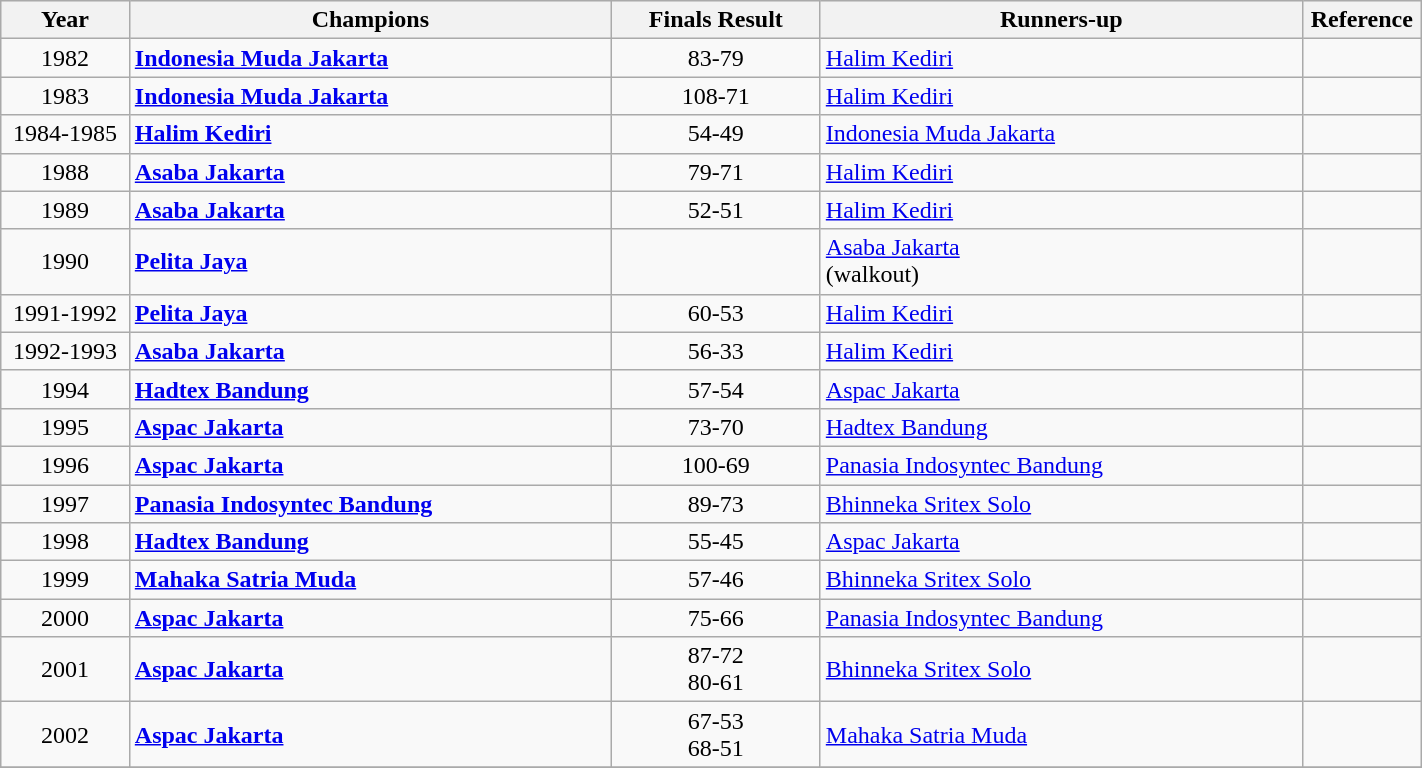<table class="wikitable sortable" style="width:75%;">
<tr style="background:#efefef;">
<th width=8%>Year</th>
<th width=30%>Champions</th>
<th style="width:13%;" class="unsortable">Finals Result</th>
<th width=30%>Runners-up</th>
<th style="width:3%;" class="unsortable">Reference</th>
</tr>
<tr>
<td align=center>1982</td>
<td><strong><a href='#'>Indonesia Muda Jakarta</a></strong></td>
<td align=center>83-79</td>
<td><a href='#'>Halim Kediri</a></td>
<td align=center></td>
</tr>
<tr>
<td align=center>1983</td>
<td><strong><a href='#'>Indonesia Muda Jakarta</a></strong></td>
<td align=center>108-71</td>
<td><a href='#'>Halim Kediri</a></td>
<td align=center></td>
</tr>
<tr>
<td align=center>1984-1985</td>
<td><strong><a href='#'>Halim Kediri</a></strong></td>
<td align=center>54-49</td>
<td><a href='#'>Indonesia Muda Jakarta</a></td>
<td align=center></td>
</tr>
<tr>
<td align=center>1988</td>
<td><strong><a href='#'>Asaba Jakarta</a></strong></td>
<td align=center>79-71</td>
<td><a href='#'>Halim Kediri</a></td>
<td align=center></td>
</tr>
<tr>
<td align=center>1989</td>
<td><strong><a href='#'>Asaba Jakarta</a></strong></td>
<td align=center>52-51</td>
<td><a href='#'>Halim Kediri</a></td>
<td align=center></td>
</tr>
<tr>
<td align=center>1990</td>
<td><strong><a href='#'>Pelita Jaya</a></strong></td>
<td align=center></td>
<td><a href='#'>Asaba Jakarta</a><br>(walkout)</td>
<td align=center></td>
</tr>
<tr>
<td align=center>1991-1992</td>
<td><strong><a href='#'>Pelita Jaya</a></strong></td>
<td align=center>60-53</td>
<td><a href='#'>Halim Kediri</a></td>
<td align=center></td>
</tr>
<tr>
<td align=center>1992-1993</td>
<td><strong><a href='#'>Asaba Jakarta</a></strong></td>
<td align=center>56-33</td>
<td><a href='#'>Halim Kediri</a></td>
<td align=center></td>
</tr>
<tr>
<td align=center>1994</td>
<td><strong><a href='#'>Hadtex Bandung</a></strong></td>
<td align=center>57-54</td>
<td><a href='#'>Aspac Jakarta</a></td>
<td align=center></td>
</tr>
<tr>
<td align=center>1995</td>
<td><strong><a href='#'>Aspac Jakarta</a></strong></td>
<td align=center>73-70</td>
<td><a href='#'>Hadtex Bandung</a></td>
<td align=center></td>
</tr>
<tr>
<td align=center>1996</td>
<td><strong><a href='#'>Aspac Jakarta</a></strong></td>
<td align=center>100-69</td>
<td><a href='#'>Panasia Indosyntec Bandung</a></td>
<td align=center></td>
</tr>
<tr>
<td align=center>1997</td>
<td><strong> <a href='#'>Panasia Indosyntec Bandung</a> </strong></td>
<td align=center>89-73</td>
<td><a href='#'>Bhinneka Sritex Solo</a></td>
<td align=center></td>
</tr>
<tr>
<td align=center>1998</td>
<td><strong><a href='#'>Hadtex Bandung</a></strong></td>
<td align=center>55-45</td>
<td><a href='#'>Aspac Jakarta</a></td>
<td align=center></td>
</tr>
<tr>
<td align=center>1999</td>
<td><strong><a href='#'>Mahaka Satria Muda</a></strong></td>
<td align=center>57-46</td>
<td><a href='#'>Bhinneka Sritex Solo</a></td>
<td align=center></td>
</tr>
<tr>
<td align=center>2000</td>
<td><strong><a href='#'>Aspac Jakarta</a></strong></td>
<td align=center>75-66</td>
<td><a href='#'>Panasia Indosyntec Bandung</a></td>
<td align=center></td>
</tr>
<tr>
<td align=center>2001</td>
<td><strong><a href='#'>Aspac Jakarta</a></strong></td>
<td align=center>87-72<br>80-61</td>
<td><a href='#'>Bhinneka Sritex Solo</a></td>
<td align=center></td>
</tr>
<tr>
<td align=center>2002</td>
<td><strong><a href='#'>Aspac Jakarta</a></strong></td>
<td align=center>67-53<br>68-51</td>
<td><a href='#'>Mahaka Satria Muda</a></td>
<td align=center></td>
</tr>
<tr>
</tr>
</table>
